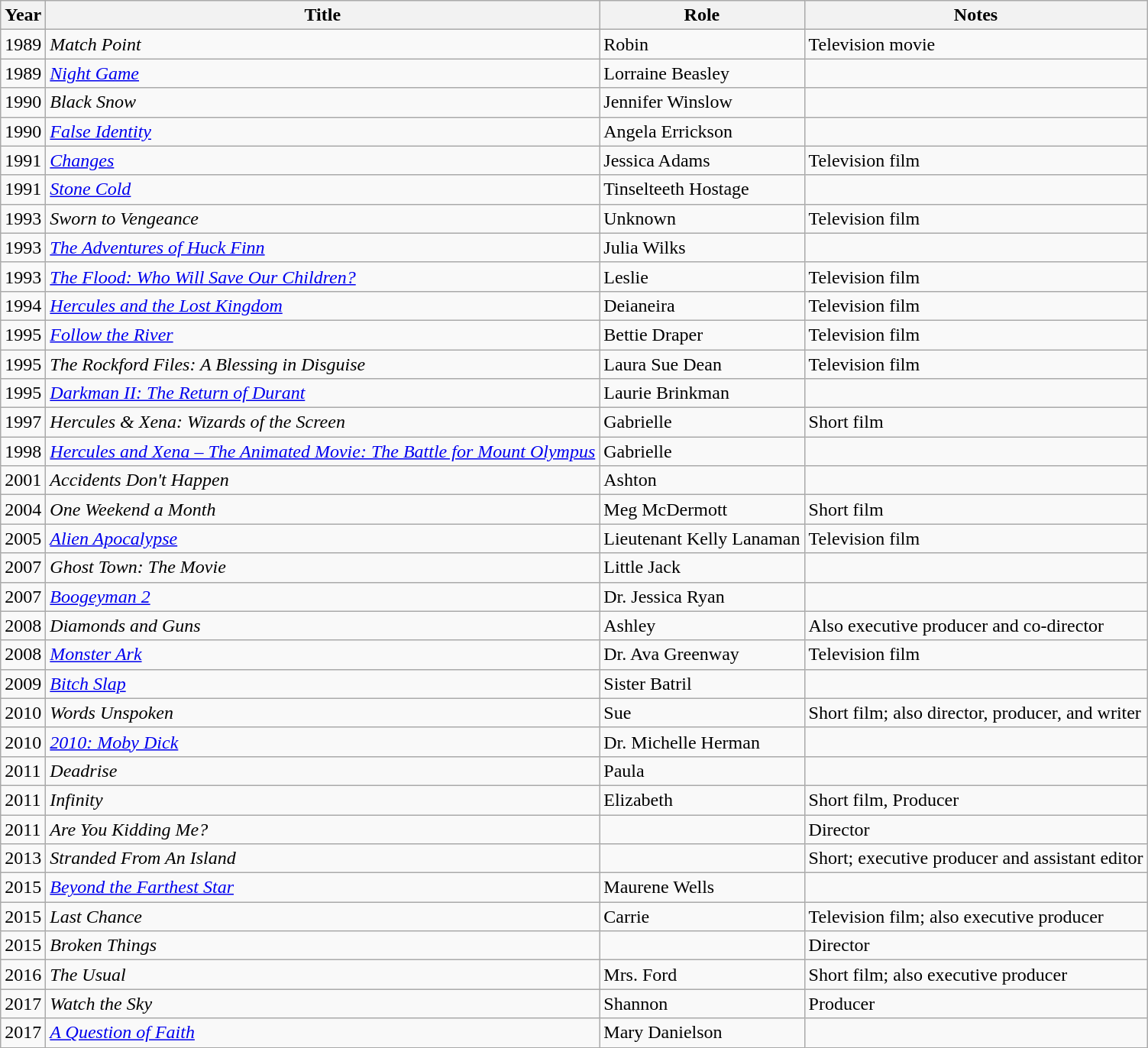<table class="wikitable sortable plainrowheaders">
<tr>
<th>Year</th>
<th>Title</th>
<th>Role</th>
<th>Notes</th>
</tr>
<tr>
<td>1989</td>
<td><em>Match Point</em></td>
<td>Robin</td>
<td>Television movie</td>
</tr>
<tr>
<td>1989</td>
<td><em><a href='#'>Night Game</a></em></td>
<td>Lorraine Beasley</td>
<td></td>
</tr>
<tr>
<td>1990</td>
<td><em>Black Snow</em></td>
<td>Jennifer Winslow</td>
<td></td>
</tr>
<tr>
<td>1990</td>
<td><em><a href='#'>False Identity</a></em></td>
<td>Angela Errickson</td>
<td></td>
</tr>
<tr>
<td>1991</td>
<td><em><a href='#'>Changes</a></em></td>
<td>Jessica Adams</td>
<td>Television film</td>
</tr>
<tr>
<td>1991</td>
<td><em><a href='#'>Stone Cold</a></em></td>
<td>Tinselteeth Hostage</td>
<td></td>
</tr>
<tr>
<td>1993</td>
<td><em>Sworn to Vengeance</em></td>
<td>Unknown</td>
<td>Television film</td>
</tr>
<tr>
<td>1993</td>
<td><em><a href='#'>The Adventures of Huck Finn</a></em></td>
<td>Julia Wilks</td>
<td></td>
</tr>
<tr>
<td>1993</td>
<td><em><a href='#'>The Flood: Who Will Save Our Children?</a></em></td>
<td>Leslie</td>
<td>Television film</td>
</tr>
<tr>
<td>1994</td>
<td><em><a href='#'>Hercules and the Lost Kingdom</a></em></td>
<td>Deianeira</td>
<td>Television film</td>
</tr>
<tr>
<td>1995</td>
<td><em><a href='#'>Follow the River</a></em></td>
<td>Bettie Draper</td>
<td>Television film</td>
</tr>
<tr>
<td>1995</td>
<td><em>The Rockford Files: A Blessing in Disguise</em></td>
<td>Laura Sue Dean</td>
<td>Television film</td>
</tr>
<tr>
<td>1995</td>
<td><em><a href='#'>Darkman II: The Return of Durant</a></em></td>
<td>Laurie Brinkman</td>
<td></td>
</tr>
<tr>
<td>1997</td>
<td><em>Hercules & Xena: Wizards of the Screen</em></td>
<td>Gabrielle</td>
<td>Short film</td>
</tr>
<tr>
<td>1998</td>
<td><em><a href='#'>Hercules and Xena – The Animated Movie: The Battle for Mount Olympus</a></em></td>
<td>Gabrielle</td>
<td></td>
</tr>
<tr>
<td>2001</td>
<td><em>Accidents Don't Happen</em></td>
<td>Ashton</td>
<td></td>
</tr>
<tr>
<td>2004</td>
<td><em>One Weekend a Month</em></td>
<td>Meg McDermott</td>
<td>Short film</td>
</tr>
<tr>
<td>2005</td>
<td><em><a href='#'>Alien Apocalypse</a></em></td>
<td>Lieutenant Kelly Lanaman</td>
<td>Television film</td>
</tr>
<tr>
<td>2007</td>
<td><em>Ghost Town: The Movie</em></td>
<td>Little Jack</td>
<td></td>
</tr>
<tr>
<td>2007</td>
<td><em><a href='#'>Boogeyman 2</a></em></td>
<td>Dr. Jessica Ryan</td>
<td></td>
</tr>
<tr>
<td>2008</td>
<td><em>Diamonds and Guns</em></td>
<td>Ashley</td>
<td>Also executive producer and co-director</td>
</tr>
<tr>
<td>2008</td>
<td><em><a href='#'>Monster Ark</a></em></td>
<td>Dr. Ava Greenway</td>
<td>Television film</td>
</tr>
<tr>
<td>2009</td>
<td><em><a href='#'>Bitch Slap</a></em></td>
<td>Sister Batril</td>
<td></td>
</tr>
<tr>
<td>2010</td>
<td><em>Words Unspoken</em></td>
<td>Sue</td>
<td>Short film; also director, producer, and writer</td>
</tr>
<tr>
<td>2010</td>
<td><em><a href='#'>2010: Moby Dick</a></em></td>
<td>Dr. Michelle Herman</td>
<td></td>
</tr>
<tr>
<td>2011</td>
<td><em>Deadrise</em></td>
<td>Paula</td>
<td></td>
</tr>
<tr>
<td>2011</td>
<td><em>Infinity</em></td>
<td>Elizabeth</td>
<td>Short film, Producer</td>
</tr>
<tr>
<td>2011</td>
<td><em>Are You Kidding Me?</em></td>
<td></td>
<td>Director</td>
</tr>
<tr>
<td>2013</td>
<td><em>Stranded From An Island</em></td>
<td></td>
<td>Short; executive producer and assistant editor</td>
</tr>
<tr>
<td>2015</td>
<td><em><a href='#'>Beyond the Farthest Star</a></em></td>
<td>Maurene Wells</td>
<td></td>
</tr>
<tr>
<td>2015</td>
<td><em>Last Chance</em></td>
<td>Carrie</td>
<td>Television film; also executive producer</td>
</tr>
<tr>
<td>2015</td>
<td><em>Broken Things</em></td>
<td></td>
<td>Director</td>
</tr>
<tr>
<td>2016</td>
<td><em>The Usual</em></td>
<td>Mrs. Ford</td>
<td>Short film; also executive producer</td>
</tr>
<tr>
<td>2017</td>
<td><em>Watch the Sky</em></td>
<td>Shannon</td>
<td>Producer</td>
</tr>
<tr>
<td>2017</td>
<td><em><a href='#'>A Question of Faith</a></em></td>
<td>Mary Danielson</td>
<td></td>
</tr>
</table>
